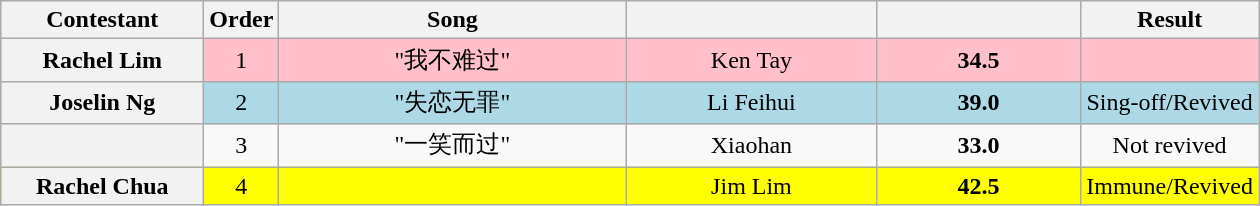<table class="wikitable plainrowheaders" style="text-align:center;">
<tr>
<th scope="col" style="width:8em;">Contestant</th>
<th scope="col">Order</th>
<th scope="col" style="width:14em;">Song</th>
<th scope="col" style="width:10em;"></th>
<th colspan=1 scope="col" style="width:8em;"></th>
<th scope="col" style="width:7em;">Result</th>
</tr>
<tr style="background:pink;">
<th scope="row">Rachel Lim</th>
<td>1</td>
<td>"我不难过"</td>
<td>Ken Tay</td>
<td><strong>34.5</strong></td>
<td></td>
</tr>
<tr style="background:lightblue;">
<th scope="row">Joselin Ng</th>
<td>2</td>
<td>"失恋无罪"</td>
<td>Li Feihui</td>
<td><strong>39.0</strong></td>
<td>Sing-off/Revived</td>
</tr>
<tr>
<th scope="row"></th>
<td>3</td>
<td>"一笑而过"</td>
<td>Xiaohan</td>
<td><strong>33.0</strong></td>
<td>Not revived</td>
</tr>
<tr style="background:yellow;">
<th scope="row">Rachel Chua</th>
<td>4</td>
<td></td>
<td>Jim Lim</td>
<td><strong>42.5</strong></td>
<td>Immune/Revived</td>
</tr>
</table>
